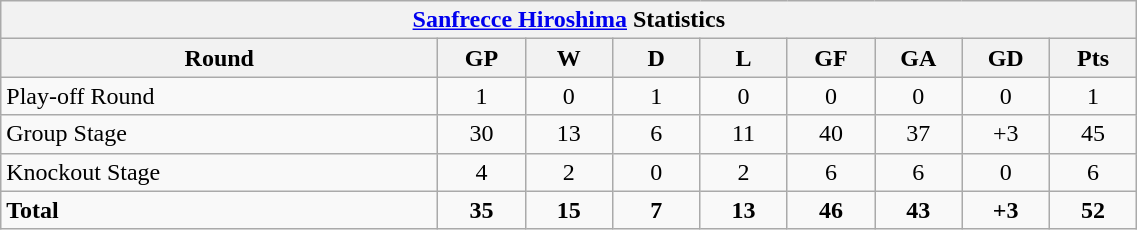<table width=60% class="wikitable" style="text-align:center;">
<tr>
<th colspan=9> <a href='#'>Sanfrecce Hiroshima</a> Statistics</th>
</tr>
<tr>
<th width=25%>Round</th>
<th width=5%>GP</th>
<th width=5%>W</th>
<th width=5%>D</th>
<th width=5%>L</th>
<th width=5%>GF</th>
<th width=5%>GA</th>
<th width=5%>GD</th>
<th width=5%>Pts</th>
</tr>
<tr>
<td align="left">Play-off Round</td>
<td>1</td>
<td>0</td>
<td>1</td>
<td>0</td>
<td>0</td>
<td>0</td>
<td>0</td>
<td>1</td>
</tr>
<tr>
<td align="left">Group Stage</td>
<td>30</td>
<td>13</td>
<td>6</td>
<td>11</td>
<td>40</td>
<td>37</td>
<td>+3</td>
<td>45</td>
</tr>
<tr>
<td align="left">Knockout Stage</td>
<td>4</td>
<td>2</td>
<td>0</td>
<td>2</td>
<td>6</td>
<td>6</td>
<td>0</td>
<td>6</td>
</tr>
<tr style="font-weight:bold">
<td align="left">Total</td>
<td>35</td>
<td>15</td>
<td>7</td>
<td>13</td>
<td>46</td>
<td>43</td>
<td>+3</td>
<td>52</td>
</tr>
</table>
